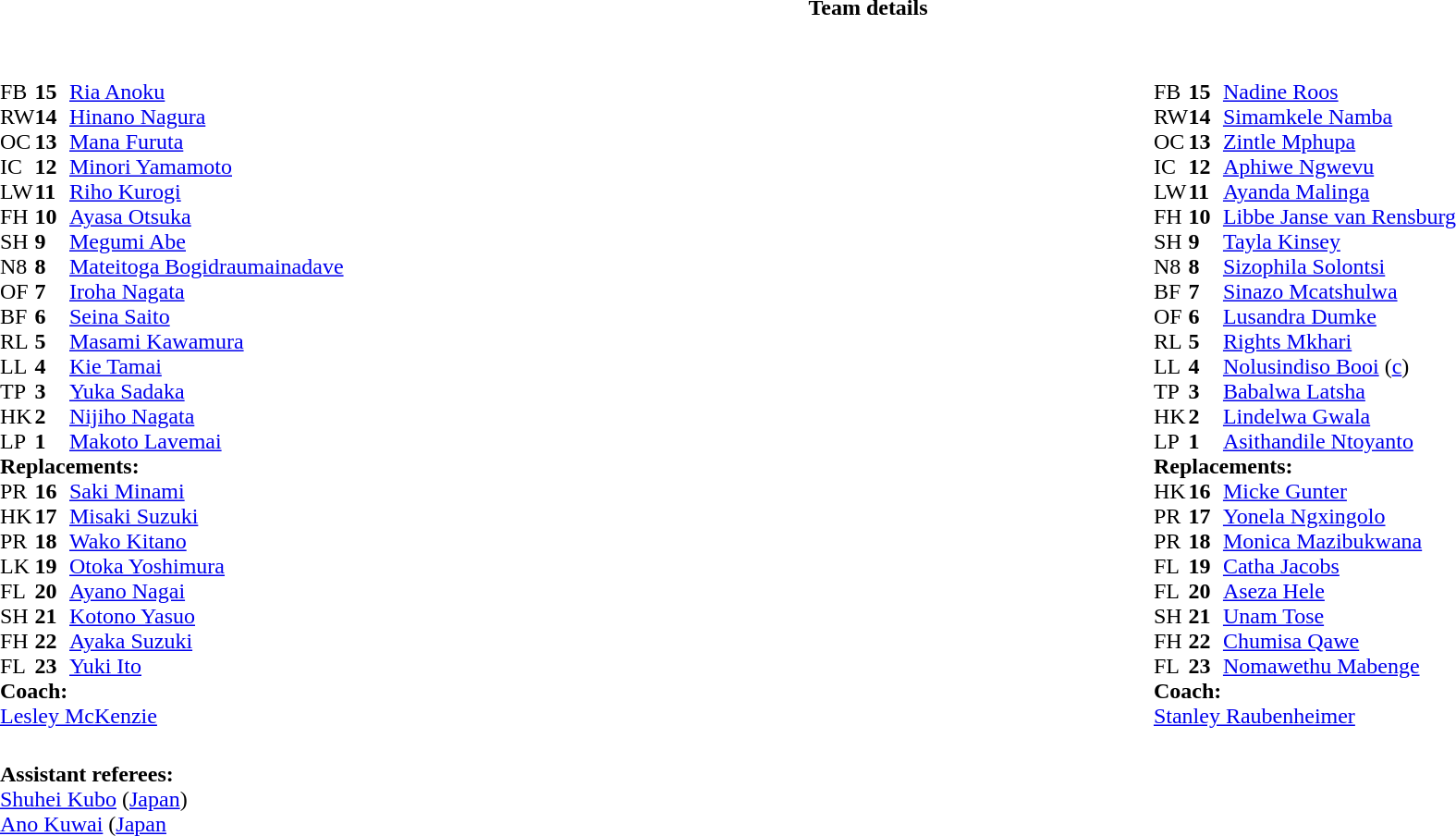<table class="collapsible collapsed" border="0" style="width:100%">
<tr>
<th>Team details</th>
</tr>
<tr>
<td><br><table style="width:100%">
<tr>
<td style="vertical-align:top;width:50%"><br><table cellspacing="0" cellpadding="0">
<tr>
<th width="25"></th>
<th width="25"></th>
</tr>
<tr>
<td>FB</td>
<td><strong>15</strong></td>
<td><a href='#'>Ria Anoku</a></td>
</tr>
<tr>
<td>RW</td>
<td><strong>14</strong></td>
<td><a href='#'>Hinano Nagura</a></td>
</tr>
<tr>
<td>OC</td>
<td><strong>13</strong></td>
<td><a href='#'>Mana Furuta</a></td>
</tr>
<tr>
<td>IC</td>
<td><strong>12</strong></td>
<td><a href='#'>Minori Yamamoto</a></td>
</tr>
<tr>
<td>LW</td>
<td><strong>11</strong></td>
<td><a href='#'>Riho Kurogi</a></td>
</tr>
<tr>
<td>FH</td>
<td><strong>10</strong></td>
<td><a href='#'>Ayasa Otsuka</a></td>
</tr>
<tr>
<td>SH</td>
<td><strong>9</strong></td>
<td><a href='#'>Megumi Abe</a></td>
</tr>
<tr>
<td>N8</td>
<td><strong>8</strong></td>
<td><a href='#'>Mateitoga Bogidraumainadave</a></td>
</tr>
<tr>
<td>OF</td>
<td><strong>7</strong></td>
<td><a href='#'>Iroha Nagata</a></td>
</tr>
<tr>
<td>BF</td>
<td><strong>6</strong></td>
<td><a href='#'>Seina Saito</a></td>
</tr>
<tr>
<td>RL</td>
<td><strong>5</strong></td>
<td><a href='#'>Masami Kawamura</a></td>
</tr>
<tr>
<td>LL</td>
<td><strong>4</strong></td>
<td><a href='#'>Kie Tamai</a></td>
</tr>
<tr>
<td>TP</td>
<td><strong>3</strong></td>
<td><a href='#'>Yuka Sadaka</a></td>
</tr>
<tr>
<td>HK</td>
<td><strong>2</strong></td>
<td><a href='#'>Nijiho Nagata</a></td>
</tr>
<tr>
<td>LP</td>
<td><strong>1</strong></td>
<td><a href='#'>Makoto Lavemai</a></td>
</tr>
<tr>
<td colspan="3"><strong>Replacements:</strong></td>
</tr>
<tr>
<td>PR</td>
<td><strong>16</strong></td>
<td><a href='#'>Saki Minami</a></td>
</tr>
<tr>
<td>HK</td>
<td><strong>17</strong></td>
<td><a href='#'>Misaki Suzuki</a></td>
</tr>
<tr>
<td>PR</td>
<td><strong>18</strong></td>
<td><a href='#'>Wako Kitano</a></td>
</tr>
<tr>
<td>LK</td>
<td><strong>19</strong></td>
<td><a href='#'>Otoka Yoshimura</a></td>
</tr>
<tr>
<td>FL</td>
<td><strong>20</strong></td>
<td><a href='#'>Ayano Nagai</a></td>
</tr>
<tr>
<td>SH</td>
<td><strong>21</strong></td>
<td><a href='#'>Kotono Yasuo</a></td>
</tr>
<tr>
<td>FH</td>
<td><strong>22</strong></td>
<td><a href='#'>Ayaka Suzuki</a></td>
</tr>
<tr>
<td>FL</td>
<td><strong>23</strong></td>
<td><a href='#'>Yuki Ito</a></td>
</tr>
<tr>
<td colspan="3"><strong>Coach:</strong></td>
</tr>
<tr>
<td colspan="3"> <a href='#'>Lesley McKenzie</a></td>
</tr>
</table>
</td>
<td style="vertical-align:top"></td>
<td style="vertical-align:top;width:50%"><br><table cellspacing="0" cellpadding="0" style="font-size:100%;margin:auto">
<tr>
<th width="25"></th>
<th width="25"></th>
</tr>
<tr>
<td>FB</td>
<td><strong>15</strong></td>
<td><a href='#'>Nadine Roos</a></td>
</tr>
<tr>
<td>RW</td>
<td><strong>14</strong></td>
<td><a href='#'>Simamkele Namba</a></td>
</tr>
<tr>
<td>OC</td>
<td><strong>13</strong></td>
<td><a href='#'>Zintle Mphupa</a></td>
</tr>
<tr>
<td>IC</td>
<td><strong>12</strong></td>
<td><a href='#'>Aphiwe Ngwevu</a></td>
</tr>
<tr>
<td>LW</td>
<td><strong>11</strong></td>
<td><a href='#'>Ayanda Malinga</a></td>
</tr>
<tr>
<td>FH</td>
<td><strong>10</strong></td>
<td><a href='#'>Libbe Janse van Rensburg</a></td>
</tr>
<tr>
<td>SH</td>
<td><strong>9</strong></td>
<td><a href='#'>Tayla Kinsey</a></td>
</tr>
<tr>
<td>N8</td>
<td><strong>8</strong></td>
<td><a href='#'>Sizophila Solontsi</a></td>
</tr>
<tr>
<td>BF</td>
<td><strong>7</strong></td>
<td><a href='#'>Sinazo Mcatshulwa</a></td>
</tr>
<tr>
<td>OF</td>
<td><strong>6</strong></td>
<td><a href='#'>Lusandra Dumke</a></td>
</tr>
<tr>
<td>RL</td>
<td><strong>5</strong></td>
<td><a href='#'>Rights Mkhari</a></td>
</tr>
<tr>
<td>LL</td>
<td><strong>4</strong></td>
<td><a href='#'>Nolusindiso Booi</a> (<a href='#'>c</a>)</td>
</tr>
<tr>
<td>TP</td>
<td><strong>3</strong></td>
<td><a href='#'>Babalwa Latsha</a></td>
</tr>
<tr>
<td>HK</td>
<td><strong>2</strong></td>
<td><a href='#'>Lindelwa Gwala</a></td>
</tr>
<tr>
<td>LP</td>
<td><strong>1</strong></td>
<td><a href='#'>Asithandile Ntoyanto</a></td>
</tr>
<tr>
<td colspan="3"><strong>Replacements:</strong></td>
</tr>
<tr>
<td>HK</td>
<td><strong>16</strong></td>
<td><a href='#'>Micke Gunter</a></td>
</tr>
<tr>
<td>PR</td>
<td><strong>17</strong></td>
<td><a href='#'>Yonela Ngxingolo</a></td>
</tr>
<tr>
<td>PR</td>
<td><strong>18</strong></td>
<td><a href='#'>Monica Mazibukwana</a></td>
</tr>
<tr>
<td>FL</td>
<td><strong>19</strong></td>
<td><a href='#'>Catha Jacobs</a></td>
</tr>
<tr>
<td>FL</td>
<td><strong>20</strong></td>
<td><a href='#'>Aseza Hele</a></td>
</tr>
<tr>
<td>SH</td>
<td><strong>21</strong></td>
<td><a href='#'>Unam Tose</a></td>
</tr>
<tr>
<td>FH</td>
<td><strong>22</strong></td>
<td><a href='#'>Chumisa Qawe</a></td>
</tr>
<tr>
<td>FL</td>
<td><strong>23</strong></td>
<td><a href='#'>Nomawethu Mabenge</a></td>
</tr>
<tr>
<td colspan="3"><strong>Coach:</strong></td>
</tr>
<tr>
<td colspan="3"> <a href='#'>Stanley Raubenheimer</a></td>
</tr>
</table>
</td>
</tr>
</table>
<table style="width:100%">
<tr>
<td><br><strong>Assistant referees:</strong>
<br><a href='#'>Shuhei Kubo</a> (<a href='#'>Japan</a>)
<br><a href='#'>Ano Kuwai</a> (<a href='#'>Japan</a></td>
</tr>
</table>
</td>
</tr>
</table>
